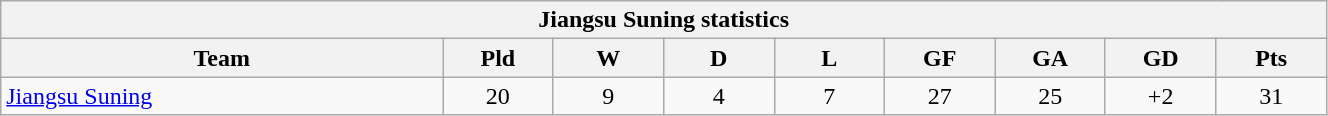<table width=70% class="wikitable" style="text-align:">
<tr>
<th colspan=9>Jiangsu Suning statistics</th>
</tr>
<tr>
<th width=20%>Team</th>
<th width=5%>Pld</th>
<th width=5%>W</th>
<th width=5%>D</th>
<th width=5%>L</th>
<th width=5%>GF</th>
<th width=5%>GA</th>
<th width=5%>GD</th>
<th width=5%>Pts</th>
</tr>
<tr align=center>
<td align=left> <a href='#'>Jiangsu Suning</a></td>
<td>20</td>
<td>9</td>
<td>4</td>
<td>7</td>
<td>27</td>
<td>25</td>
<td>+2</td>
<td>31</td>
</tr>
</table>
